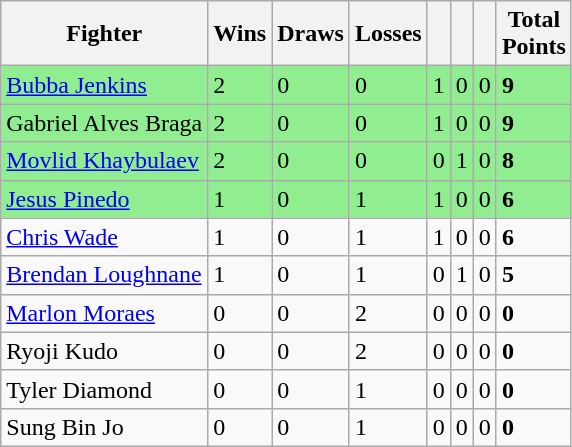<table class="wikitable sortable">
<tr>
<th>Fighter</th>
<th>Wins</th>
<th>Draws</th>
<th>Losses</th>
<th></th>
<th></th>
<th></th>
<th>Total<br> Points</th>
</tr>
<tr style="background:#90EE90;">
<td> <a href='#'>Bubba Jenkins</a></td>
<td>2</td>
<td>0</td>
<td>0</td>
<td>1</td>
<td>0</td>
<td>0</td>
<td><strong>9</strong></td>
</tr>
<tr style="background:#90EE90;">
<td> Gabriel Alves Braga</td>
<td>2</td>
<td>0</td>
<td>0</td>
<td>1</td>
<td>0</td>
<td>0</td>
<td><strong>9</strong></td>
</tr>
<tr style="background:#90EE90;">
<td> <a href='#'>Movlid Khaybulaev</a></td>
<td>2</td>
<td>0</td>
<td>0</td>
<td>0</td>
<td>1</td>
<td>0</td>
<td><strong>8</strong></td>
</tr>
<tr style="background:#90EE90;">
<td> <a href='#'>Jesus Pinedo</a></td>
<td>1</td>
<td>0</td>
<td>1</td>
<td>1</td>
<td>0</td>
<td>0</td>
<td><strong>6</strong></td>
</tr>
<tr>
<td> <a href='#'>Chris Wade</a></td>
<td>1</td>
<td>0</td>
<td>1</td>
<td>1</td>
<td>0</td>
<td>0</td>
<td><strong>6</strong></td>
</tr>
<tr>
<td> <a href='#'>Brendan Loughnane</a></td>
<td>1</td>
<td>0</td>
<td>1</td>
<td>0</td>
<td>1</td>
<td>0</td>
<td><strong>5</strong></td>
</tr>
<tr>
<td> <a href='#'>Marlon Moraes</a></td>
<td>0</td>
<td>0</td>
<td>2</td>
<td>0</td>
<td>0</td>
<td>0</td>
<td><strong>0</strong></td>
</tr>
<tr>
<td> Ryoji Kudo</td>
<td>0</td>
<td>0</td>
<td>2</td>
<td>0</td>
<td>0</td>
<td>0</td>
<td><strong>0</strong></td>
</tr>
<tr>
<td> Tyler Diamond</td>
<td>0</td>
<td>0</td>
<td>1</td>
<td>0</td>
<td>0</td>
<td>0</td>
<td><strong>0</strong></td>
</tr>
<tr>
<td> Sung Bin Jo</td>
<td>0</td>
<td>0</td>
<td>1</td>
<td>0</td>
<td>0</td>
<td>0</td>
<td><strong>0</strong></td>
</tr>
</table>
